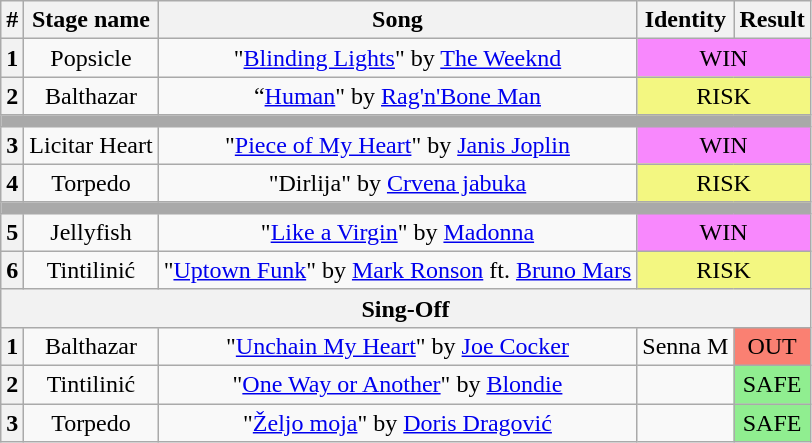<table class="wikitable plainrowheaders" style="text-align: center;">
<tr>
<th>#</th>
<th>Stage name</th>
<th>Song</th>
<th>Identity</th>
<th>Result</th>
</tr>
<tr>
<th>1</th>
<td>Popsicle</td>
<td>"<a href='#'>Blinding Lights</a>" by <a href='#'>The Weeknd</a></td>
<td colspan="2" bgcolor="F888FD">WIN</td>
</tr>
<tr>
<th>2</th>
<td>Balthazar</td>
<td>“<a href='#'>Human</a>" by <a href='#'>Rag'n'Bone Man</a></td>
<td colspan="2" bgcolor="F3F781">RISK</td>
</tr>
<tr>
<th colspan="5" style="background:darkgrey"></th>
</tr>
<tr>
<th>3</th>
<td>Licitar Heart</td>
<td>"<a href='#'>Piece of My Heart</a>" by <a href='#'>Janis Joplin</a></td>
<td colspan="2" bgcolor="F888FD">WIN</td>
</tr>
<tr>
<th>4</th>
<td>Torpedo</td>
<td>"Dirlija" by <a href='#'>Crvena jabuka</a></td>
<td colspan="2" bgcolor="F3F781">RISK</td>
</tr>
<tr>
<th colspan="5" style="background:darkgrey"></th>
</tr>
<tr>
<th>5</th>
<td>Jellyfish</td>
<td>"<a href='#'>Like a Virgin</a>" by <a href='#'>Madonna</a></td>
<td colspan="2" bgcolor="F888FD">WIN</td>
</tr>
<tr>
<th>6</th>
<td>Tintilinić</td>
<td>"<a href='#'>Uptown Funk</a>" by <a href='#'>Mark Ronson</a> ft. <a href='#'>Bruno Mars</a></td>
<td colspan="2" bgcolor="F3F781">RISK</td>
</tr>
<tr>
<th colspan="5">Sing-Off</th>
</tr>
<tr>
<th>1</th>
<td>Balthazar</td>
<td>"<a href='#'>Unchain My Heart</a>" by <a href='#'>Joe Cocker</a></td>
<td>Senna M</td>
<td bgcolor="salmon">OUT</td>
</tr>
<tr>
<th>2</th>
<td>Tintilinić</td>
<td>"<a href='#'>One Way or Another</a>" by <a href='#'>Blondie</a></td>
<td></td>
<td bgcolor="lightgreen">SAFE</td>
</tr>
<tr>
<th>3</th>
<td>Torpedo</td>
<td>"<a href='#'>Željo moja</a>" by <a href='#'>Doris Dragović</a></td>
<td></td>
<td bgcolor="lightgreen">SAFE</td>
</tr>
</table>
